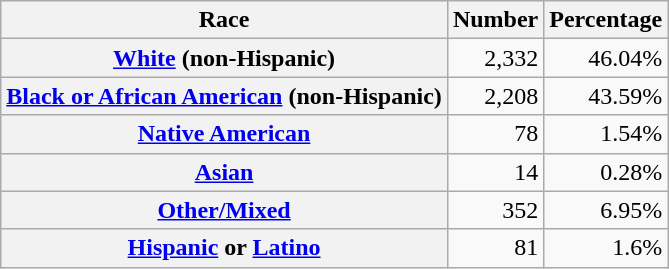<table class="wikitable" style="text-align:right">
<tr>
<th scope="col">Race</th>
<th scope="col">Number</th>
<th scope="col">Percentage</th>
</tr>
<tr>
<th scope="row"><a href='#'>White</a> (non-Hispanic)</th>
<td>2,332</td>
<td>46.04%</td>
</tr>
<tr>
<th scope="row"><a href='#'>Black or African American</a> (non-Hispanic)</th>
<td>2,208</td>
<td>43.59%</td>
</tr>
<tr>
<th scope="row"><a href='#'>Native American</a></th>
<td>78</td>
<td>1.54%</td>
</tr>
<tr>
<th scope="row"><a href='#'>Asian</a></th>
<td>14</td>
<td>0.28%</td>
</tr>
<tr>
<th scope="row"><a href='#'>Other/Mixed</a></th>
<td>352</td>
<td>6.95%</td>
</tr>
<tr>
<th scope="row"><a href='#'>Hispanic</a> or <a href='#'>Latino</a></th>
<td>81</td>
<td>1.6%</td>
</tr>
</table>
